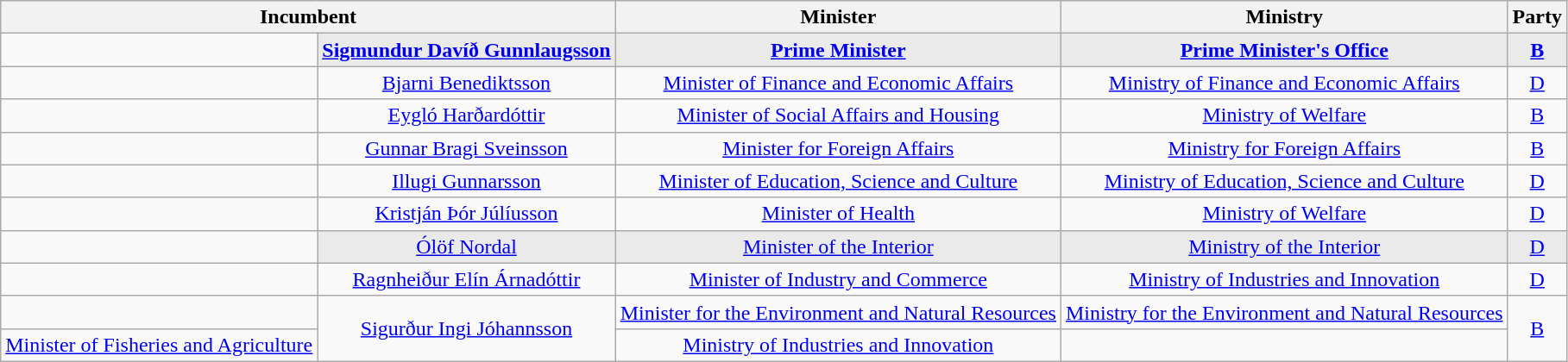<table class="wikitable" style="text-align: center;">
<tr>
<th colspan=2>Incumbent</th>
<th>Minister</th>
<th>Ministry</th>
<th>Party</th>
</tr>
<tr>
<td></td>
<td style="background-color: #EAEAEA;"><strong><a href='#'>Sigmundur Davíð Gunnlaugsson</a></strong></td>
<td style="background-color: #EAEAEA;"><strong><a href='#'>Prime Minister</a><br></strong></td>
<td style="background-color: #EAEAEA;"><strong><a href='#'>Prime Minister's Office</a><br></strong></td>
<td style="background-color: #EAEAEA;"><strong><a href='#'>B</a></strong></td>
</tr>
<tr>
<td></td>
<td><a href='#'>Bjarni Benediktsson</a></td>
<td><a href='#'>Minister of Finance and Economic Affairs</a><br></td>
<td><a href='#'>Ministry of Finance and Economic Affairs</a><br></td>
<td><a href='#'>D</a></td>
</tr>
<tr>
<td></td>
<td><a href='#'>Eygló Harðardóttir</a></td>
<td><a href='#'>Minister of Social Affairs and Housing</a><br></td>
<td><a href='#'>Ministry of Welfare</a><br></td>
<td><a href='#'>B</a></td>
</tr>
<tr>
<td></td>
<td><a href='#'>Gunnar Bragi Sveinsson</a></td>
<td><a href='#'>Minister for Foreign Affairs</a><br></td>
<td><a href='#'>Ministry for Foreign Affairs</a><br></td>
<td><a href='#'>B</a></td>
</tr>
<tr>
<td></td>
<td><a href='#'>Illugi Gunnarsson</a></td>
<td><a href='#'>Minister of Education, Science and Culture</a><br></td>
<td><a href='#'>Ministry of Education, Science and Culture</a><br></td>
<td><a href='#'>D</a></td>
</tr>
<tr>
<td></td>
<td><a href='#'>Kristján Þór Júlíusson</a></td>
<td><a href='#'>Minister of Health</a><br></td>
<td><a href='#'>Ministry of Welfare</a><br></td>
<td><a href='#'>D</a></td>
</tr>
<tr>
<td></td>
<td style="background-color: #EAEAEA;"><a href='#'>Ólöf Nordal</a></td>
<td style="background-color: #EAEAEA;"><a href='#'>Minister of the Interior</a><br></td>
<td style="background-color: #EAEAEA;"><a href='#'>Ministry of the Interior</a><br></td>
<td style="background-color: #EAEAEA;"><a href='#'>D</a></td>
</tr>
<tr>
<td></td>
<td><a href='#'>Ragnheiður Elín Árnadóttir</a></td>
<td><a href='#'>Minister of Industry and Commerce</a><br></td>
<td><a href='#'>Ministry of Industries and Innovation</a><br></td>
<td><a href='#'>D</a></td>
</tr>
<tr>
<td></td>
<td rowspan=2><a href='#'>Sigurður Ingi Jóhannsson</a></td>
<td><a href='#'>Minister for the Environment and Natural Resources</a><br></td>
<td><a href='#'>Ministry for the Environment and Natural Resources</a><br></td>
<td rowspan=2><a href='#'>B</a></td>
</tr>
<tr>
<td><a href='#'>Minister of Fisheries and Agriculture</a><br></td>
<td><a href='#'>Ministry of Industries and Innovation</a><br></td>
</tr>
</table>
